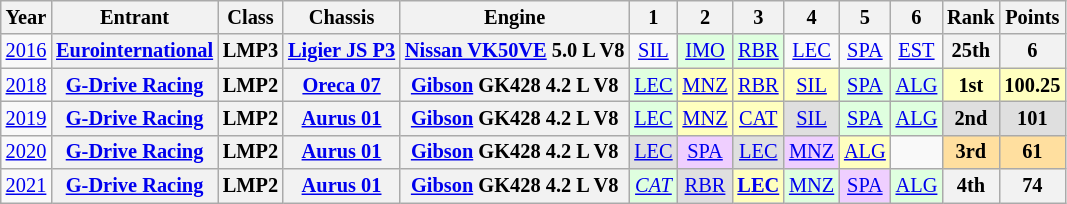<table class="wikitable" style="text-align:center; font-size:85%">
<tr>
<th>Year</th>
<th>Entrant</th>
<th>Class</th>
<th>Chassis</th>
<th>Engine</th>
<th>1</th>
<th>2</th>
<th>3</th>
<th>4</th>
<th>5</th>
<th>6</th>
<th>Rank</th>
<th>Points</th>
</tr>
<tr>
<td><a href='#'>2016</a></td>
<th><a href='#'>Eurointernational</a></th>
<th>LMP3</th>
<th nowrap><a href='#'>Ligier JS P3</a></th>
<th nowrap><a href='#'>Nissan VK50VE</a> 5.0 L V8</th>
<td><a href='#'>SIL</a></td>
<td style="background:#DFFFDF;"><a href='#'>IMO</a><br></td>
<td style="background:#DFFFDF;"><a href='#'>RBR</a><br></td>
<td><a href='#'>LEC</a></td>
<td><a href='#'>SPA</a></td>
<td><a href='#'>EST</a></td>
<th>25th</th>
<th>6</th>
</tr>
<tr>
<td><a href='#'>2018</a></td>
<th nowrap><a href='#'>G-Drive Racing</a></th>
<th>LMP2</th>
<th nowrap><a href='#'>Oreca 07</a></th>
<th nowrap><a href='#'>Gibson</a> GK428 4.2 L V8</th>
<td style="background:#DFFFDF;"><a href='#'>LEC</a><br></td>
<td style="background:#FFFFBF;"><a href='#'>MNZ</a><br></td>
<td style="background:#FFFFBF;"><a href='#'>RBR</a><br></td>
<td style="background:#FFFFBF;"><a href='#'>SIL</a><br></td>
<td style="background:#DFFFDF;"><a href='#'>SPA</a><br></td>
<td style="background:#DFFFDF;"><a href='#'>ALG</a><br></td>
<th style="background:#FFFFBF;">1st</th>
<th style="background:#FFFFBF;">100.25</th>
</tr>
<tr>
<td><a href='#'>2019</a></td>
<th nowrap><a href='#'>G-Drive Racing</a></th>
<th>LMP2</th>
<th nowrap><a href='#'>Aurus 01</a></th>
<th nowrap><a href='#'>Gibson</a> GK428 4.2 L V8</th>
<td style="background:#DFFFDF;"><a href='#'>LEC</a><br></td>
<td style="background:#FFFFBF;"><a href='#'>MNZ</a><br></td>
<td style="background:#FFFFBF;"><a href='#'>CAT</a><br></td>
<td style="background:#DFDFDF;"><a href='#'>SIL</a><br></td>
<td style="background:#DFFFDF;"><a href='#'>SPA</a><br></td>
<td style="background:#DFFFDF;"><a href='#'>ALG</a><br></td>
<th style="background:#DFDFDF;">2nd</th>
<th style="background:#DFDFDF;">101</th>
</tr>
<tr>
<td><a href='#'>2020</a></td>
<th nowrap><a href='#'>G-Drive Racing</a></th>
<th>LMP2</th>
<th nowrap><a href='#'>Aurus 01</a></th>
<th nowrap><a href='#'>Gibson</a> GK428 4.2 L V8</th>
<td style="background:#DFDFDF;"><a href='#'>LEC</a><br></td>
<td style="background:#EFCFFF;"><a href='#'>SPA</a><br></td>
<td style="background:#DFDFDF;"><a href='#'>LEC</a><br></td>
<td style="background:#EFCFFF;"><a href='#'>MNZ</a><br></td>
<td style="background:#FFFFBF;"><a href='#'>ALG</a><br></td>
<td></td>
<th style="background:#FFDF9F;">3rd</th>
<th style="background:#FFDF9F;">61</th>
</tr>
<tr>
<td><a href='#'>2021</a></td>
<th nowrap><a href='#'>G-Drive Racing</a></th>
<th>LMP2</th>
<th nowrap><a href='#'>Aurus 01</a></th>
<th nowrap><a href='#'>Gibson</a> GK428 4.2 L V8</th>
<td style="background:#DFFFDF;"><em><a href='#'>CAT</a></em><br></td>
<td style="background:#DFDFDF;"><a href='#'>RBR</a><br></td>
<td style="background:#FFFFBF;"><strong><a href='#'>LEC</a></strong><br></td>
<td style="background:#DFFFDF;"><a href='#'>MNZ</a><br></td>
<td style="background:#EFCFFF;"><a href='#'>SPA</a><br></td>
<td style="background:#DFFFDF;"><a href='#'>ALG</a><br></td>
<th>4th</th>
<th>74</th>
</tr>
</table>
